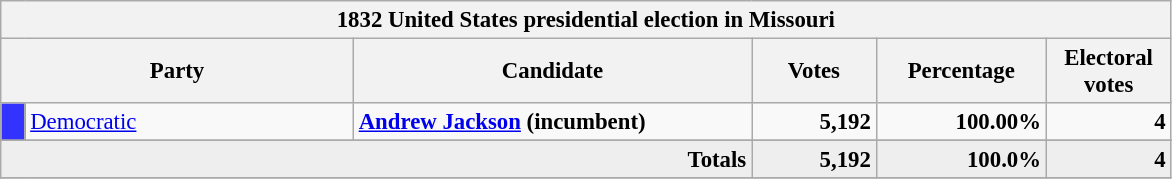<table class="wikitable" style="font-size: 95%;">
<tr>
<th colspan="6">1832 United States presidential election in Missouri</th>
</tr>
<tr>
<th colspan="2" style="width: 15em">Party</th>
<th style="width: 17em">Candidate</th>
<th style="width: 5em">Votes</th>
<th style="width: 7em">Percentage</th>
<th style="width: 5em">Electoral votes</th>
</tr>
<tr>
<th style="background-color:#3333FF; width: 3px"></th>
<td style="width: 130px"><a href='#'>Democratic</a></td>
<td><strong><a href='#'>Andrew Jackson</a> (incumbent)</strong></td>
<td align="right"><strong>5,192</strong></td>
<td align="right"><strong>100.00%</strong></td>
<td align="right"><strong>4</strong></td>
</tr>
<tr>
</tr>
<tr bgcolor="#EEEEEE">
<td colspan="3" align="right"><strong>Totals</strong></td>
<td align="right"><strong>5,192</strong></td>
<td align="right"><strong>100.0%</strong></td>
<td align="right"><strong>4</strong></td>
</tr>
<tr>
</tr>
</table>
